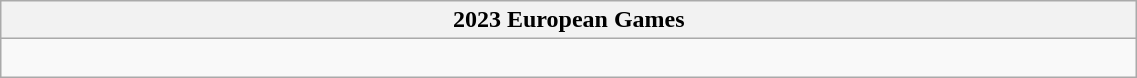<table class="wikitable" style="width: 60%;">
<tr>
<th>2023 European Games</th>
</tr>
<tr>
<td><br></td>
</tr>
</table>
